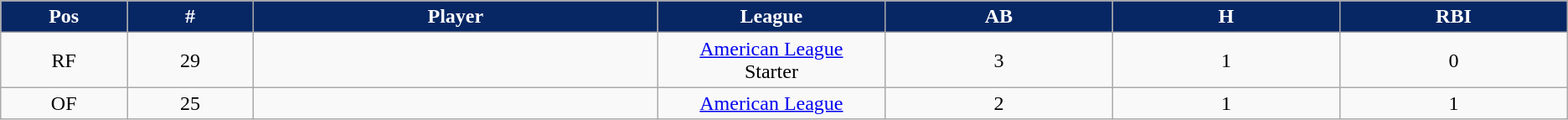<table class="wikitable sortable">
<tr>
<th style="background:#072764;color:white;" width="5%">Pos</th>
<th style="background:#072764;color:white;" width="5%">#</th>
<th style="background:#072764;color:white;" width="16%">Player</th>
<th style="background:#072764;color:white;" width="9%">League</th>
<th style="background:#072764;color:white;" width="9%">AB</th>
<th style="background:#072764;color:white;" width="9%">H</th>
<th style="background:#072764;color:white;" width="9%">RBI</th>
</tr>
<tr align="center">
<td>RF</td>
<td>29</td>
<td></td>
<td><a href='#'>American League</a><br>Starter</td>
<td>3</td>
<td>1</td>
<td>0</td>
</tr>
<tr align="center">
<td>OF</td>
<td>25</td>
<td></td>
<td><a href='#'>American League</a></td>
<td>2</td>
<td>1</td>
<td>1</td>
</tr>
</table>
